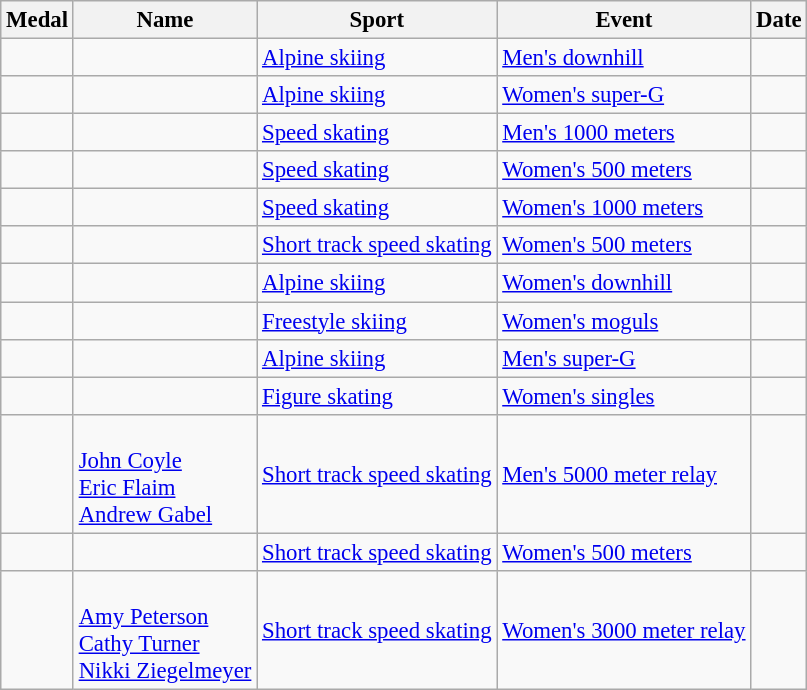<table class="wikitable sortable" style=font-size:95%>
<tr>
<th>Medal</th>
<th>Name</th>
<th>Sport</th>
<th>Event</th>
<th>Date</th>
</tr>
<tr>
<td></td>
<td></td>
<td><a href='#'>Alpine skiing</a></td>
<td><a href='#'>Men's downhill</a></td>
<td></td>
</tr>
<tr>
<td></td>
<td></td>
<td><a href='#'>Alpine skiing</a></td>
<td><a href='#'>Women's super-G</a></td>
<td></td>
</tr>
<tr>
<td></td>
<td></td>
<td><a href='#'>Speed skating</a></td>
<td><a href='#'>Men's 1000 meters</a></td>
<td></td>
</tr>
<tr>
<td></td>
<td></td>
<td><a href='#'>Speed skating</a></td>
<td><a href='#'>Women's 500 meters</a></td>
<td></td>
</tr>
<tr>
<td></td>
<td></td>
<td><a href='#'>Speed skating</a></td>
<td><a href='#'>Women's 1000 meters</a></td>
<td></td>
</tr>
<tr>
<td></td>
<td></td>
<td><a href='#'>Short track speed skating</a></td>
<td><a href='#'>Women's 500 meters</a></td>
<td></td>
</tr>
<tr>
<td></td>
<td></td>
<td><a href='#'>Alpine skiing</a></td>
<td><a href='#'>Women's downhill</a></td>
<td></td>
</tr>
<tr>
<td></td>
<td></td>
<td><a href='#'>Freestyle skiing</a></td>
<td><a href='#'>Women's moguls</a></td>
<td></td>
</tr>
<tr>
<td></td>
<td></td>
<td><a href='#'>Alpine skiing</a></td>
<td><a href='#'>Men's super-G</a></td>
<td></td>
</tr>
<tr>
<td></td>
<td></td>
<td><a href='#'>Figure skating</a></td>
<td><a href='#'>Women's singles</a></td>
<td></td>
</tr>
<tr>
<td></td>
<td><br><a href='#'>John Coyle</a><br><a href='#'>Eric Flaim</a><br><a href='#'>Andrew Gabel</a></td>
<td><a href='#'>Short track speed skating</a></td>
<td><a href='#'>Men's 5000 meter relay</a></td>
<td></td>
</tr>
<tr>
<td></td>
<td></td>
<td><a href='#'>Short track speed skating</a></td>
<td><a href='#'>Women's 500 meters</a></td>
<td></td>
</tr>
<tr>
<td></td>
<td><br><a href='#'>Amy Peterson</a><br><a href='#'>Cathy Turner</a><br><a href='#'>Nikki Ziegelmeyer</a></td>
<td><a href='#'>Short track speed skating</a></td>
<td><a href='#'>Women's 3000 meter relay</a></td>
<td></td>
</tr>
</table>
